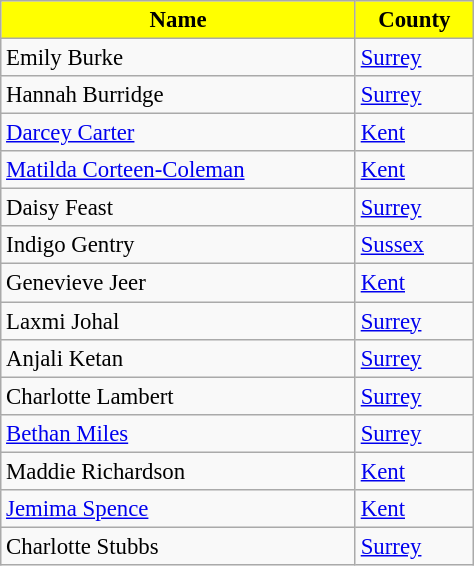<table class="wikitable"  style="font-size:95%; width:25%;">
<tr>
<th style="background:yellow; color:black">Name</th>
<th style="background:yellow; color:black">County</th>
</tr>
<tr>
<td>Emily Burke</td>
<td><a href='#'>Surrey</a></td>
</tr>
<tr>
<td>Hannah Burridge</td>
<td><a href='#'>Surrey</a></td>
</tr>
<tr>
<td><a href='#'>Darcey Carter</a></td>
<td><a href='#'>Kent</a></td>
</tr>
<tr>
<td><a href='#'>Matilda Corteen-Coleman</a></td>
<td><a href='#'>Kent</a></td>
</tr>
<tr>
<td>Daisy Feast</td>
<td><a href='#'>Surrey</a></td>
</tr>
<tr>
<td>Indigo Gentry</td>
<td><a href='#'>Sussex</a></td>
</tr>
<tr>
<td>Genevieve Jeer</td>
<td><a href='#'>Kent</a></td>
</tr>
<tr>
<td>Laxmi Johal</td>
<td><a href='#'>Surrey</a></td>
</tr>
<tr>
<td>Anjali Ketan</td>
<td><a href='#'>Surrey</a></td>
</tr>
<tr>
<td>Charlotte Lambert</td>
<td><a href='#'>Surrey</a></td>
</tr>
<tr>
<td><a href='#'>Bethan Miles</a></td>
<td><a href='#'>Surrey</a></td>
</tr>
<tr>
<td>Maddie Richardson</td>
<td><a href='#'>Kent</a></td>
</tr>
<tr>
<td><a href='#'>Jemima Spence</a></td>
<td><a href='#'>Kent</a></td>
</tr>
<tr>
<td>Charlotte Stubbs</td>
<td><a href='#'>Surrey</a></td>
</tr>
</table>
